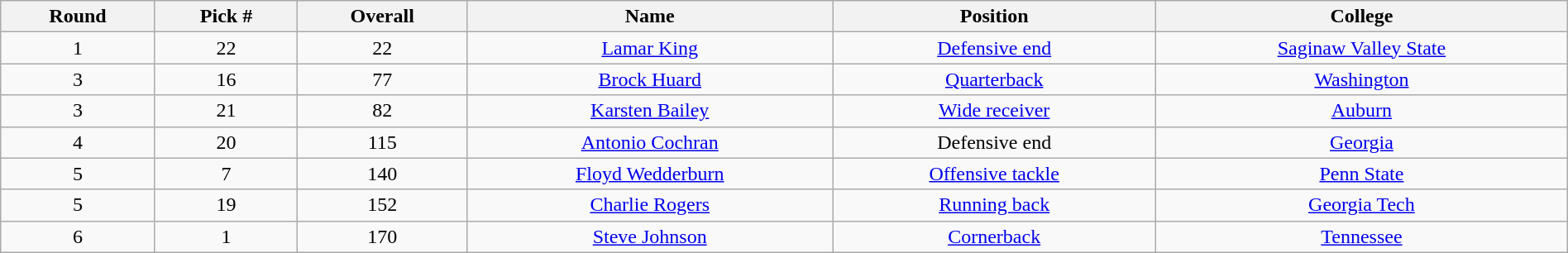<table class="wikitable sortable sortable" style="width: 100%; text-align:center">
<tr>
<th>Round</th>
<th>Pick #</th>
<th>Overall</th>
<th>Name</th>
<th>Position</th>
<th>College</th>
</tr>
<tr>
<td>1</td>
<td>22</td>
<td>22</td>
<td><a href='#'>Lamar King</a></td>
<td><a href='#'>Defensive end</a></td>
<td><a href='#'>Saginaw Valley State</a></td>
</tr>
<tr>
<td>3</td>
<td>16</td>
<td>77</td>
<td><a href='#'>Brock Huard</a></td>
<td><a href='#'>Quarterback</a></td>
<td><a href='#'>Washington</a></td>
</tr>
<tr>
<td>3</td>
<td>21</td>
<td>82</td>
<td><a href='#'>Karsten Bailey</a></td>
<td><a href='#'>Wide receiver</a></td>
<td><a href='#'>Auburn</a></td>
</tr>
<tr>
<td>4</td>
<td>20</td>
<td>115</td>
<td><a href='#'>Antonio Cochran</a></td>
<td>Defensive end</td>
<td><a href='#'>Georgia</a></td>
</tr>
<tr>
<td>5</td>
<td>7</td>
<td>140</td>
<td><a href='#'>Floyd Wedderburn</a></td>
<td><a href='#'>Offensive tackle</a></td>
<td><a href='#'>Penn State</a></td>
</tr>
<tr>
<td>5</td>
<td>19</td>
<td>152</td>
<td><a href='#'>Charlie Rogers</a></td>
<td><a href='#'>Running back</a></td>
<td><a href='#'>Georgia Tech</a></td>
</tr>
<tr>
<td>6</td>
<td>1</td>
<td>170</td>
<td><a href='#'>Steve Johnson</a></td>
<td><a href='#'>Cornerback</a></td>
<td><a href='#'>Tennessee</a></td>
</tr>
</table>
